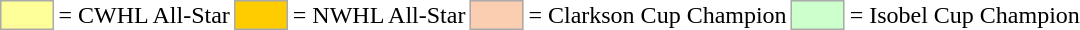<table>
<tr>
<td style="background-color:#FFFF99; border:1px solid #aaaaaa; width:2em;"></td>
<td>= CWHL All-Star</td>
<td style="background-color:#FFCC00; border:1px solid #aaaaaa; width:2em;"></td>
<td>= NWHL All-Star</td>
<td style="background-color:#FBCEB1; border:1px solid #aaaaaa; width:2em;"></td>
<td>= Clarkson Cup Champion</td>
<td style="background-color:#CCFFCC; border:1px solid #aaaaaa; width:2em;"></td>
<td>= Isobel Cup Champion</td>
</tr>
</table>
